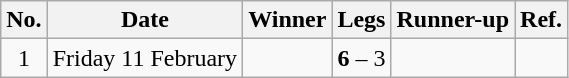<table class="wikitable">
<tr>
<th>No.</th>
<th>Date</th>
<th>Winner</th>
<th>Legs</th>
<th>Runner-up</th>
<th>Ref.</th>
</tr>
<tr>
<td align=center>1</td>
<td align=left>Friday 11 February</td>
<td align="right"></td>
<td align="center"><strong>6</strong> – 3</td>
<td></td>
<td align="center"></td>
</tr>
</table>
